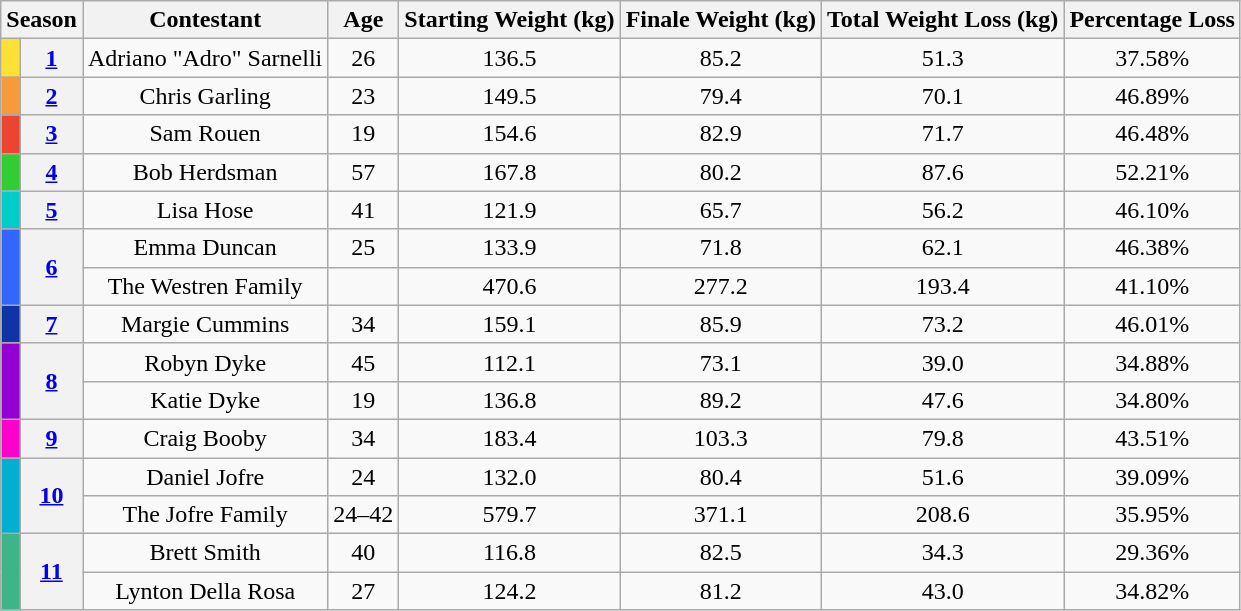<table class="wikitable" style="text-align:center">
<tr>
<th colspan="2">Season</th>
<th>Contestant</th>
<th>Age</th>
<th>Starting Weight (kg)</th>
<th>Finale Weight (kg)</th>
<th>Total Weight Loss (kg)</th>
<th>Percentage Loss</th>
</tr>
<tr>
<td bgcolor="#FFE135"></td>
<th><a href='#'>1</a></th>
<td>Adriano "Adro" Sarnelli</td>
<td>26</td>
<td>136.5</td>
<td>85.2</td>
<td>51.3</td>
<td>37.58%</td>
</tr>
<tr>
<td bgcolor="#F79A3A"></td>
<th><a href='#'>2</a></th>
<td>Chris Garling</td>
<td>23</td>
<td>149.5</td>
<td>79.4</td>
<td>70.1</td>
<td>46.89%</td>
</tr>
<tr>
<td bgcolor="#ED4431"></td>
<th><a href='#'>3</a></th>
<td>Sam Rouen</td>
<td>19</td>
<td>154.6</td>
<td>82.9</td>
<td>71.7</td>
<td>46.48%</td>
</tr>
<tr>
<td bgcolor="#32CD32"></td>
<th><a href='#'>4</a></th>
<td>Bob Herdsman</td>
<td>57</td>
<td>167.8</td>
<td>80.2</td>
<td>87.6</td>
<td>52.21%</td>
</tr>
<tr>
<td bgcolor="00CCCC"></td>
<th><a href='#'>5</a></th>
<td>Lisa Hose</td>
<td>41</td>
<td>121.9</td>
<td>65.7</td>
<td>56.2</td>
<td>46.10%</td>
</tr>
<tr>
<td rowspan="2" bgcolor="#3366FF"></td>
<th rowspan="2"><a href='#'>6</a></th>
<td>Emma Duncan</td>
<td>25</td>
<td>133.9</td>
<td>71.8</td>
<td>62.1</td>
<td>46.38%</td>
</tr>
<tr>
<td>The Westren Family</td>
<td></td>
<td>470.6</td>
<td>277.2</td>
<td>193.4</td>
<td>41.10%</td>
</tr>
<tr>
<td bgcolor="#1034A6"></td>
<th><a href='#'>7</a></th>
<td>Margie Cummins</td>
<td>34</td>
<td>159.1</td>
<td>85.9</td>
<td>73.2</td>
<td>46.01%</td>
</tr>
<tr>
<td rowspan="2" bgcolor="9400D3"></td>
<th rowspan="2"><a href='#'>8</a></th>
<td>Robyn Dyke</td>
<td>45</td>
<td>112.1</td>
<td>73.1</td>
<td>39.0</td>
<td>34.88%</td>
</tr>
<tr>
<td>Katie Dyke</td>
<td>19</td>
<td>136.8</td>
<td>89.2</td>
<td>47.6</td>
<td>34.80%</td>
</tr>
<tr>
<td bgcolor="FF00CC"></td>
<th><a href='#'>9</a></th>
<td>Craig Booby</td>
<td>34</td>
<td>183.4</td>
<td>103.3</td>
<td>79.8</td>
<td>43.51%</td>
</tr>
<tr>
<td rowspan="2" bgcolor="00AFD2"></td>
<th rowspan="2"><a href='#'>10</a></th>
<td>Daniel Jofre</td>
<td>24</td>
<td>132.0</td>
<td>80.4</td>
<td>51.6</td>
<td>39.09%</td>
</tr>
<tr>
<td>The Jofre Family</td>
<td>24–42</td>
<td>579.7</td>
<td>371.1</td>
<td>208.6</td>
<td>35.95%</td>
</tr>
<tr>
<td rowspan="2" bgcolor="3EB489"></td>
<th rowspan="2"><a href='#'>11</a></th>
<td>Brett Smith</td>
<td>40</td>
<td>116.8</td>
<td>82.5</td>
<td>34.3</td>
<td>29.36%</td>
</tr>
<tr>
<td>Lynton Della Rosa</td>
<td>27</td>
<td>124.2</td>
<td>81.2</td>
<td>43.0</td>
<td>34.82%</td>
</tr>
</table>
